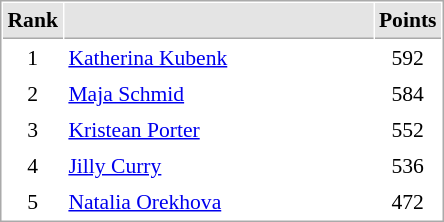<table cellspacing="1" cellpadding="3" style="border:1px solid #AAAAAA;font-size:90%">
<tr bgcolor="#E4E4E4">
<th style="border-bottom:1px solid #AAAAAA" width=10>Rank</th>
<th style="border-bottom:1px solid #AAAAAA" width=200></th>
<th style="border-bottom:1px solid #AAAAAA" width=20>Points</th>
</tr>
<tr>
<td align="center">1</td>
<td> <a href='#'>Katherina Kubenk</a></td>
<td align=center>592</td>
</tr>
<tr>
<td align="center">2</td>
<td> <a href='#'>Maja Schmid</a></td>
<td align=center>584</td>
</tr>
<tr>
<td align="center">3</td>
<td> <a href='#'>Kristean Porter</a></td>
<td align=center>552</td>
</tr>
<tr>
<td align="center">4</td>
<td> <a href='#'>Jilly Curry</a></td>
<td align=center>536</td>
</tr>
<tr>
<td align="center">5</td>
<td> <a href='#'>Natalia Orekhova</a></td>
<td align=center>472</td>
</tr>
</table>
